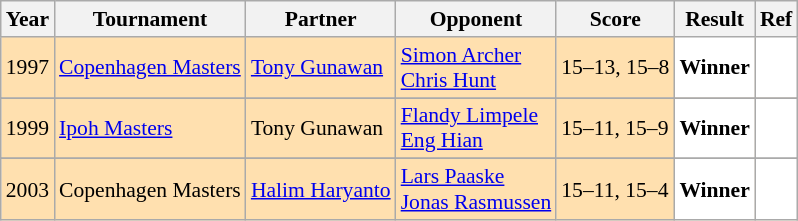<table class="sortable wikitable" style="font-size: 90%;">
<tr>
<th>Year</th>
<th>Tournament</th>
<th>Partner</th>
<th>Opponent</th>
<th>Score</th>
<th>Result</th>
<th>Ref</th>
</tr>
<tr style="background:#FFE0AF">
<td align="center">1997</td>
<td align="left"><a href='#'>Copenhagen Masters</a></td>
<td align="left"> <a href='#'>Tony Gunawan</a></td>
<td align="left"> <a href='#'>Simon Archer</a><br> <a href='#'>Chris Hunt</a></td>
<td align="left">15–13, 15–8</td>
<td style="text-align:left; background:white"> <strong>Winner</strong></td>
<td style="text-align:center; background:white"></td>
</tr>
<tr>
</tr>
<tr style="background:#FFE0AF">
<td align="center">1999</td>
<td align="left"><a href='#'>Ipoh Masters</a></td>
<td align="left"> Tony Gunawan</td>
<td align="left"> <a href='#'>Flandy Limpele</a><br> <a href='#'>Eng Hian</a></td>
<td align="left">15–11, 15–9</td>
<td style="text-align:left; background:white"> <strong>Winner</strong></td>
<td style="text-align:center; background:white"></td>
</tr>
<tr>
</tr>
<tr style="background:#FFE0AF">
<td align="center">2003</td>
<td align="left">Copenhagen Masters</td>
<td align="left"> <a href='#'>Halim Haryanto</a></td>
<td align="left"> <a href='#'>Lars Paaske</a><br> <a href='#'>Jonas Rasmussen</a></td>
<td align="left">15–11, 15–4</td>
<td style="text-align:left; background:white"> <strong>Winner</strong></td>
<td style="text-align:center; background:white"></td>
</tr>
</table>
